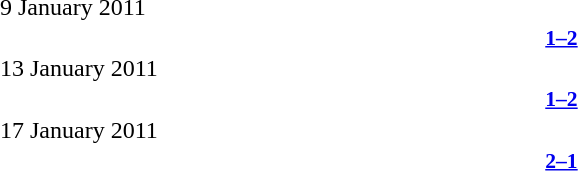<table style="width:70%;" cellspacing="1">
<tr>
<th width=35%></th>
<th width=15%></th>
<th></th>
</tr>
<tr>
<td>9 January 2011</td>
</tr>
<tr style=font-size:90%>
<td align=right><strong></strong></td>
<td align=center><strong><a href='#'>1–2</a></strong></td>
<td><strong></strong></td>
</tr>
<tr>
<td>13 January 2011</td>
</tr>
<tr style=font-size:90%>
<td align=right><strong></strong></td>
<td align=center><strong><a href='#'>1–2</a></strong></td>
<td><strong></strong></td>
</tr>
<tr>
<td>17 January 2011</td>
</tr>
<tr style=font-size:90%>
<td align=right><strong></strong></td>
<td align=center><strong><a href='#'>2–1</a></strong></td>
<td><strong></strong></td>
</tr>
</table>
